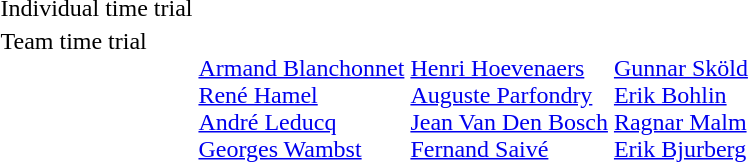<table>
<tr>
<td>Individual time trial <br> </td>
<td></td>
<td></td>
<td></td>
</tr>
<tr valign="top">
<td>Team time trial <br> </td>
<td><br><a href='#'>Armand Blanchonnet</a><br><a href='#'>René Hamel</a><br><a href='#'>André Leducq</a><br><a href='#'>Georges Wambst</a></td>
<td><br><a href='#'>Henri Hoevenaers</a><br><a href='#'>Auguste Parfondry</a><br><a href='#'>Jean Van Den Bosch</a><br><a href='#'>Fernand Saivé</a></td>
<td><br><a href='#'>Gunnar Sköld</a><br><a href='#'>Erik Bohlin</a><br><a href='#'>Ragnar Malm</a><br><a href='#'>Erik Bjurberg</a></td>
</tr>
</table>
